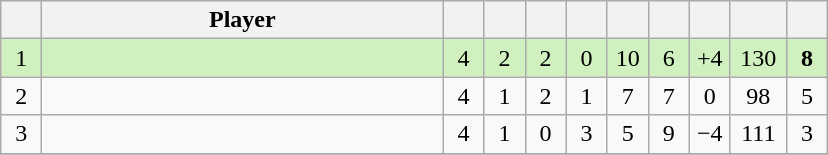<table class="wikitable" style="text-align:center;">
<tr>
<th width=20></th>
<th width=260>Player</th>
<th width=20></th>
<th width=20></th>
<th width=20></th>
<th width=20></th>
<th width=20></th>
<th width=20></th>
<th width=20></th>
<th width=30></th>
<th width=20></th>
</tr>
<tr style="background:#D0F0C0;">
<td>1</td>
<td align=left> <small></small></td>
<td>4</td>
<td>2</td>
<td>2</td>
<td>0</td>
<td>10</td>
<td>6</td>
<td>+4</td>
<td>130</td>
<td><strong>8</strong></td>
</tr>
<tr>
<td>2</td>
<td align=left> <small></small></td>
<td>4</td>
<td>1</td>
<td>2</td>
<td>1</td>
<td>7</td>
<td>7</td>
<td>0</td>
<td>98</td>
<td>5</td>
</tr>
<tr>
<td>3</td>
<td align=left> <small></small></td>
<td>4</td>
<td>1</td>
<td>0</td>
<td>3</td>
<td>5</td>
<td>9</td>
<td>−4</td>
<td>111</td>
<td>3</td>
</tr>
<tr>
</tr>
</table>
